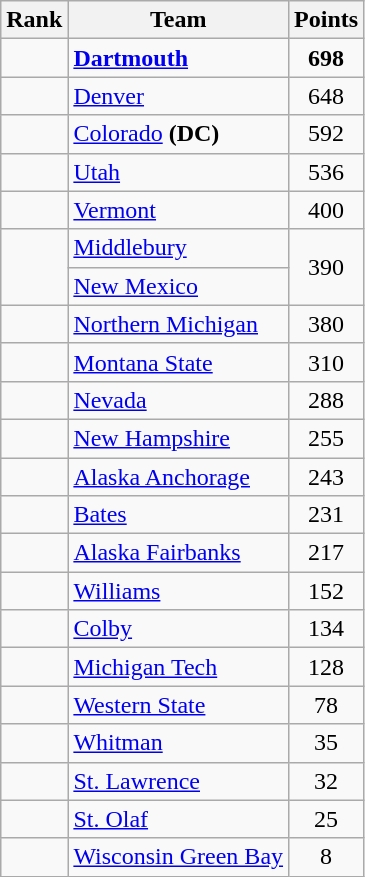<table class="wikitable sortable" style="text-align:center">
<tr>
<th>Rank</th>
<th>Team</th>
<th>Points</th>
</tr>
<tr>
<td></td>
<td align=left><strong><a href='#'>Dartmouth</a></strong></td>
<td><strong>698</strong></td>
</tr>
<tr>
<td></td>
<td align=left><a href='#'>Denver</a></td>
<td>648</td>
</tr>
<tr>
<td></td>
<td align=left><a href='#'>Colorado</a> <strong>(DC)</strong></td>
<td>592</td>
</tr>
<tr>
<td></td>
<td align=left><a href='#'>Utah</a></td>
<td>536</td>
</tr>
<tr>
<td></td>
<td align=left><a href='#'>Vermont</a></td>
<td>400</td>
</tr>
<tr>
<td rowspan=2></td>
<td align=left><a href='#'>Middlebury</a></td>
<td rowspan=2>390</td>
</tr>
<tr>
<td align=left><a href='#'>New Mexico</a></td>
</tr>
<tr>
<td></td>
<td align=left><a href='#'>Northern Michigan</a></td>
<td>380</td>
</tr>
<tr>
<td></td>
<td align=left><a href='#'>Montana State</a></td>
<td>310</td>
</tr>
<tr>
<td></td>
<td align=left><a href='#'>Nevada</a></td>
<td>288</td>
</tr>
<tr>
<td></td>
<td align=left><a href='#'>New Hampshire</a></td>
<td>255</td>
</tr>
<tr>
<td></td>
<td align=left><a href='#'>Alaska Anchorage</a></td>
<td>243</td>
</tr>
<tr>
<td></td>
<td align=left><a href='#'>Bates</a></td>
<td>231</td>
</tr>
<tr>
<td></td>
<td align=left><a href='#'>Alaska Fairbanks</a></td>
<td>217</td>
</tr>
<tr>
<td></td>
<td align=left><a href='#'>Williams</a></td>
<td>152</td>
</tr>
<tr>
<td></td>
<td align=left><a href='#'>Colby</a></td>
<td>134</td>
</tr>
<tr>
<td></td>
<td align=left><a href='#'>Michigan Tech</a></td>
<td>128</td>
</tr>
<tr>
<td></td>
<td align=left><a href='#'>Western State</a></td>
<td>78</td>
</tr>
<tr>
<td></td>
<td align=left><a href='#'>Whitman</a></td>
<td>35</td>
</tr>
<tr>
<td></td>
<td align=left><a href='#'>St. Lawrence</a></td>
<td>32</td>
</tr>
<tr>
<td></td>
<td align=left><a href='#'>St. Olaf</a></td>
<td>25</td>
</tr>
<tr>
<td></td>
<td align=left><a href='#'>Wisconsin Green Bay</a></td>
<td>8</td>
</tr>
</table>
